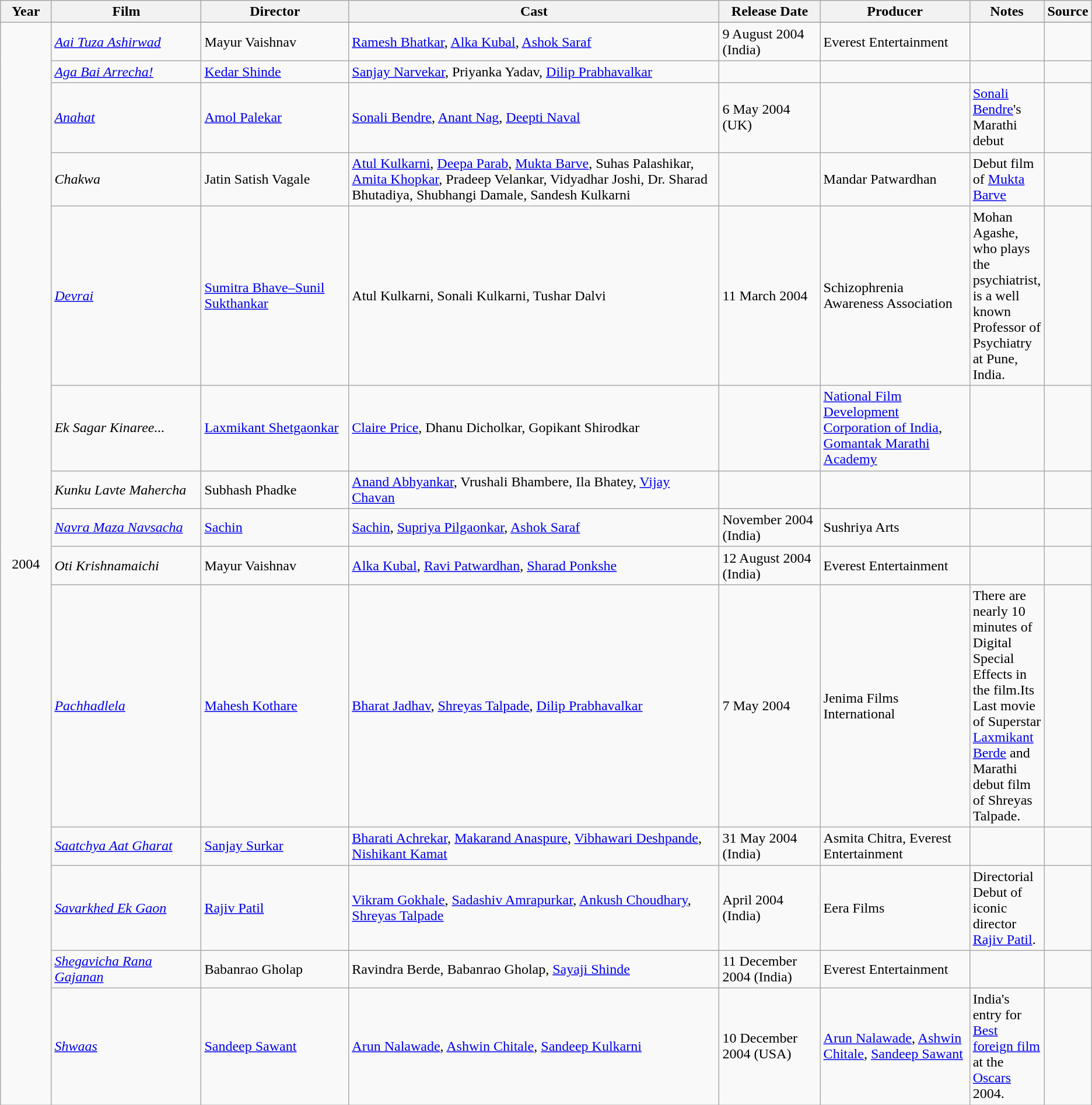<table class ="wikitable sortable collapsible">
<tr>
<th style="width: 05%;">Year</th>
<th style="width: 15%;">Film</th>
<th style="width: 15%;">Director</th>
<th style="width: 40%;" class="unsortable">Cast</th>
<th style="width: 10%;">Release Date</th>
<th style="width: 15%;" class="unsortable">Producer</th>
<th style="width: 15%;" class="unsortable">Notes</th>
<th style="width: 15%;" class="unsortable">Source</th>
</tr>
<tr>
<td rowspan = "15" align="center">2004</td>
</tr>
<tr>
<td><em><a href='#'>Aai Tuza Ashirwad</a> </em></td>
<td>Mayur Vaishnav</td>
<td><a href='#'>Ramesh Bhatkar</a>, <a href='#'>Alka Kubal</a>, <a href='#'>Ashok Saraf</a></td>
<td>9 August 2004 (India)</td>
<td>Everest Entertainment</td>
<td></td>
<td></td>
</tr>
<tr>
<td><em><a href='#'>Aga Bai Arrecha!</a></em></td>
<td><a href='#'>Kedar Shinde</a></td>
<td><a href='#'>Sanjay Narvekar</a>, Priyanka Yadav, <a href='#'>Dilip Prabhavalkar</a></td>
<td></td>
<td></td>
<td></td>
<td></td>
</tr>
<tr>
<td><em><a href='#'>Anahat</a></em></td>
<td><a href='#'>Amol Palekar</a></td>
<td><a href='#'>Sonali Bendre</a>, <a href='#'>Anant Nag</a>, <a href='#'>Deepti Naval</a></td>
<td>6 May 2004 (UK)</td>
<td></td>
<td><a href='#'>Sonali Bendre</a>'s Marathi debut</td>
<td></td>
</tr>
<tr>
<td><em>Chakwa</em></td>
<td>Jatin Satish Vagale</td>
<td><a href='#'>Atul Kulkarni</a>, <a href='#'>Deepa Parab</a>, <a href='#'>Mukta Barve</a>, Suhas Palashikar, <a href='#'>Amita Khopkar</a>, Pradeep Velankar, Vidyadhar Joshi, Dr. Sharad Bhutadiya, Shubhangi Damale, Sandesh Kulkarni</td>
<td></td>
<td>Mandar Patwardhan</td>
<td>Debut film of <a href='#'>Mukta Barve</a></td>
<td></td>
</tr>
<tr>
<td><em><a href='#'>Devrai</a> </em></td>
<td><a href='#'>Sumitra Bhave–Sunil Sukthankar</a></td>
<td>Atul Kulkarni, Sonali Kulkarni, Tushar Dalvi</td>
<td>11 March 2004</td>
<td>Schizophrenia Awareness Association</td>
<td>Mohan Agashe, who plays the psychiatrist, is a well known Professor of Psychiatry at Pune, India.</td>
<td></td>
</tr>
<tr>
<td><em>Ek Sagar Kinaree...</em></td>
<td><a href='#'>Laxmikant Shetgaonkar</a></td>
<td><a href='#'>Claire Price</a>, Dhanu Dicholkar, Gopikant Shirodkar</td>
<td></td>
<td><a href='#'>National Film Development Corporation of India</a>, <a href='#'>Gomantak Marathi Academy</a></td>
<td></td>
<td></td>
</tr>
<tr>
<td><em>Kunku Lavte Mahercha</em></td>
<td>Subhash Phadke</td>
<td><a href='#'>Anand Abhyankar</a>, Vrushali Bhambere, Ila Bhatey, <a href='#'>Vijay Chavan</a></td>
<td></td>
<td></td>
<td></td>
<td></td>
</tr>
<tr>
<td><em><a href='#'>Navra Maza Navsacha</a></em></td>
<td><a href='#'>Sachin</a></td>
<td><a href='#'>Sachin</a>, <a href='#'>Supriya Pilgaonkar</a>, <a href='#'>Ashok Saraf</a></td>
<td>November 2004 (India)</td>
<td>Sushriya Arts</td>
<td></td>
<td></td>
</tr>
<tr>
<td><em>Oti Krishnamaichi </em></td>
<td>Mayur Vaishnav</td>
<td><a href='#'>Alka Kubal</a>, <a href='#'>Ravi Patwardhan</a>, <a href='#'>Sharad Ponkshe</a></td>
<td>12 August 2004 (India)</td>
<td>Everest Entertainment</td>
<td></td>
<td></td>
</tr>
<tr>
<td><em><a href='#'>Pachhadlela</a></em></td>
<td><a href='#'>Mahesh Kothare</a></td>
<td><a href='#'>Bharat Jadhav</a>, <a href='#'>Shreyas Talpade</a>, <a href='#'>Dilip Prabhavalkar</a></td>
<td>7 May 2004</td>
<td>Jenima Films International</td>
<td>There are nearly 10 minutes of Digital Special Effects in the film.Its Last movie of Superstar <a href='#'>Laxmikant Berde</a> and Marathi debut film of Shreyas Talpade.</td>
<td></td>
</tr>
<tr>
<td><em><a href='#'>Saatchya Aat Gharat</a> </em></td>
<td><a href='#'>Sanjay Surkar</a></td>
<td><a href='#'>Bharati Achrekar</a>, <a href='#'>Makarand Anaspure</a>, <a href='#'>Vibhawari Deshpande</a>, <a href='#'>Nishikant Kamat</a></td>
<td>31 May 2004 (India)</td>
<td>Asmita Chitra, Everest Entertainment</td>
<td></td>
<td></td>
</tr>
<tr>
<td><em><a href='#'>Savarkhed Ek Gaon</a></em></td>
<td><a href='#'>Rajiv Patil</a></td>
<td><a href='#'>Vikram Gokhale</a>, <a href='#'>Sadashiv Amrapurkar</a>, <a href='#'>Ankush Choudhary</a>, <a href='#'>Shreyas Talpade</a></td>
<td>April 2004 (India)</td>
<td>Eera Films</td>
<td>Directorial Debut of iconic director <a href='#'>Rajiv Patil</a>.</td>
<td></td>
</tr>
<tr>
<td><em><a href='#'>Shegavicha Rana Gajanan</a> </em></td>
<td>Babanrao Gholap</td>
<td>Ravindra Berde, Babanrao Gholap, <a href='#'>Sayaji Shinde</a></td>
<td>11 December 2004 (India)</td>
<td>Everest Entertainment</td>
<td></td>
<td></td>
</tr>
<tr>
<td><em><a href='#'>Shwaas</a> </em></td>
<td><a href='#'>Sandeep Sawant</a></td>
<td><a href='#'>Arun Nalawade</a>, <a href='#'>Ashwin Chitale</a>, <a href='#'>Sandeep Kulkarni</a></td>
<td>10 December 2004 (USA)</td>
<td><a href='#'>Arun Nalawade</a>, <a href='#'>Ashwin Chitale</a>, <a href='#'>Sandeep Sawant</a></td>
<td>India's entry for <a href='#'>Best foreign film</a> at the <a href='#'>Oscars</a> 2004.</td>
<td></td>
</tr>
</table>
